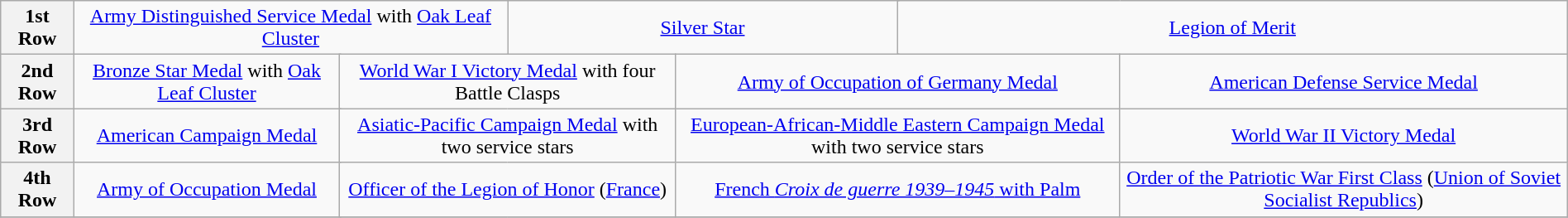<table class="wikitable" style="margin:1em auto; text-align:center;">
<tr>
<th>1st Row</th>
<td colspan="5"><a href='#'>Army Distinguished Service Medal</a> with <a href='#'>Oak Leaf Cluster</a></td>
<td colspan="6"><a href='#'>Silver Star</a></td>
<td colspan="5"><a href='#'>Legion of Merit</a></td>
</tr>
<tr>
<th>2nd Row</th>
<td colspan="4"><a href='#'>Bronze Star Medal</a> with <a href='#'>Oak Leaf Cluster</a></td>
<td colspan="4"><a href='#'>World War I Victory Medal</a> with four Battle Clasps</td>
<td colspan="4"><a href='#'>Army of Occupation of Germany Medal</a></td>
<td colspan="4"><a href='#'>American Defense Service Medal</a></td>
</tr>
<tr>
<th>3rd Row</th>
<td colspan="4"><a href='#'>American Campaign Medal</a></td>
<td colspan="4"><a href='#'>Asiatic-Pacific Campaign Medal</a> with two service stars</td>
<td colspan="4"><a href='#'>European-African-Middle Eastern Campaign Medal</a> with two service stars</td>
<td colspan="4"><a href='#'>World War II Victory Medal</a></td>
</tr>
<tr>
<th>4th Row</th>
<td colspan="4"><a href='#'>Army of Occupation Medal</a></td>
<td colspan="4"><a href='#'>Officer of the Legion of Honor</a> (<a href='#'>France</a>)</td>
<td colspan="4"><a href='#'>French <em>Croix de guerre 1939–1945</em> with Palm</a></td>
<td colspan="4"><a href='#'>Order of the Patriotic War First Class</a> (<a href='#'>Union of Soviet Socialist Republics</a>)</td>
</tr>
<tr>
</tr>
</table>
